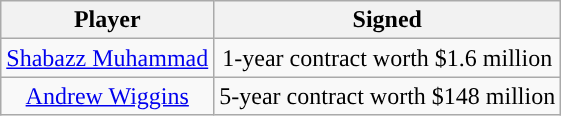<table class="wikitable sortable sortable">
<tr>
<th>Player</th>
<th>Signed</th>
</tr>
<tr style="text-align: center">
<td><a href='#'>Shabazz Muhammad</a></td>
<td>1-year contract worth $1.6 million</td>
</tr>
<tr style="text-align: center">
<td><a href='#'>Andrew Wiggins</a></td>
<td>5-year contract worth $148 million</td>
</tr>
</table>
